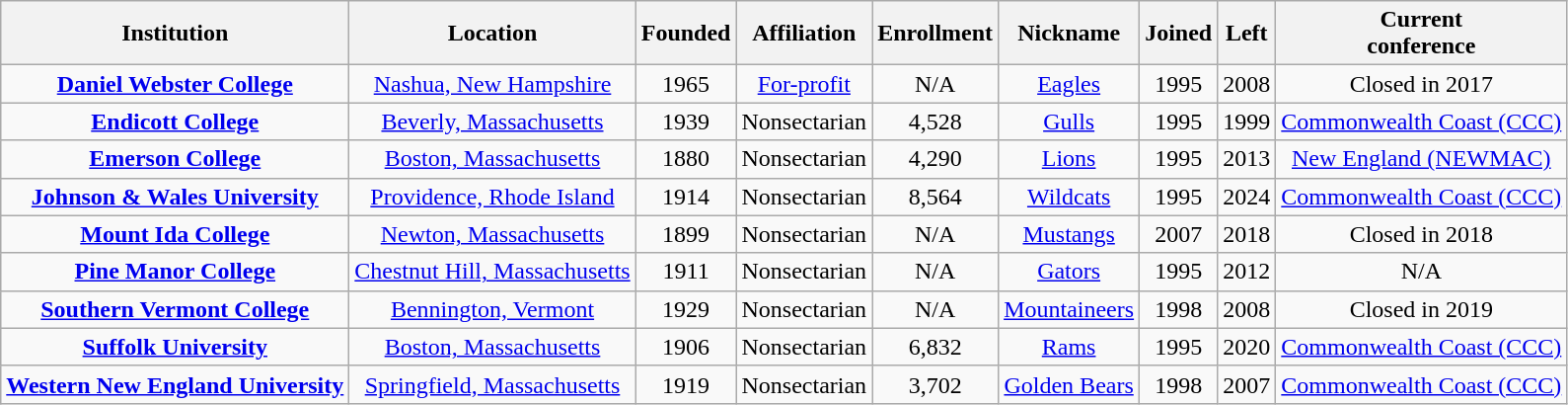<table class="wikitable sortable" style="text-align:center">
<tr>
<th>Institution</th>
<th>Location</th>
<th>Founded</th>
<th>Affiliation</th>
<th>Enrollment</th>
<th>Nickname</th>
<th>Joined</th>
<th>Left</th>
<th>Current<br>conference</th>
</tr>
<tr>
<td><strong><a href='#'>Daniel Webster College</a></strong></td>
<td><a href='#'>Nashua, New Hampshire</a></td>
<td>1965</td>
<td><a href='#'>For-profit</a></td>
<td>N/A</td>
<td><a href='#'>Eagles</a></td>
<td>1995</td>
<td>2008</td>
<td>Closed in 2017</td>
</tr>
<tr>
<td><strong><a href='#'>Endicott College</a></strong></td>
<td><a href='#'>Beverly, Massachusetts</a></td>
<td>1939</td>
<td>Nonsectarian</td>
<td>4,528</td>
<td><a href='#'>Gulls</a></td>
<td>1995</td>
<td>1999</td>
<td><a href='#'>Commonwealth Coast (CCC)</a></td>
</tr>
<tr>
<td><strong><a href='#'>Emerson College</a></strong></td>
<td><a href='#'>Boston, Massachusetts</a></td>
<td>1880</td>
<td>Nonsectarian</td>
<td>4,290</td>
<td><a href='#'>Lions</a></td>
<td>1995</td>
<td>2013</td>
<td><a href='#'>New England (NEWMAC)</a></td>
</tr>
<tr>
<td><strong><a href='#'>Johnson & Wales University</a></strong></td>
<td><a href='#'>Providence, Rhode Island</a></td>
<td>1914</td>
<td>Nonsectarian</td>
<td>8,564</td>
<td><a href='#'>Wildcats</a></td>
<td>1995</td>
<td>2024</td>
<td><a href='#'>Commonwealth Coast (CCC)</a></td>
</tr>
<tr>
<td><strong><a href='#'>Mount Ida College</a></strong></td>
<td><a href='#'>Newton, Massachusetts</a></td>
<td>1899</td>
<td>Nonsectarian</td>
<td>N/A</td>
<td><a href='#'>Mustangs</a></td>
<td>2007</td>
<td>2018</td>
<td>Closed in 2018</td>
</tr>
<tr>
<td><strong><a href='#'>Pine Manor College</a></strong></td>
<td><a href='#'>Chestnut Hill, Massachusetts</a></td>
<td>1911</td>
<td>Nonsectarian</td>
<td>N/A</td>
<td><a href='#'>Gators</a></td>
<td>1995</td>
<td>2012</td>
<td>N/A</td>
</tr>
<tr>
<td><strong><a href='#'>Southern Vermont College</a></strong></td>
<td><a href='#'>Bennington, Vermont</a></td>
<td>1929</td>
<td>Nonsectarian</td>
<td>N/A</td>
<td><a href='#'>Mountaineers</a></td>
<td>1998</td>
<td>2008</td>
<td>Closed in 2019</td>
</tr>
<tr>
<td><strong><a href='#'>Suffolk University</a></strong></td>
<td><a href='#'>Boston, Massachusetts</a></td>
<td>1906</td>
<td>Nonsectarian</td>
<td>6,832</td>
<td><a href='#'>Rams</a></td>
<td>1995</td>
<td>2020</td>
<td><a href='#'>Commonwealth Coast (CCC)</a></td>
</tr>
<tr>
<td><strong><a href='#'>Western New England University</a></strong></td>
<td><a href='#'>Springfield, Massachusetts</a></td>
<td>1919</td>
<td>Nonsectarian</td>
<td>3,702</td>
<td><a href='#'>Golden Bears</a></td>
<td>1998</td>
<td>2007</td>
<td><a href='#'>Commonwealth Coast (CCC)</a></td>
</tr>
</table>
